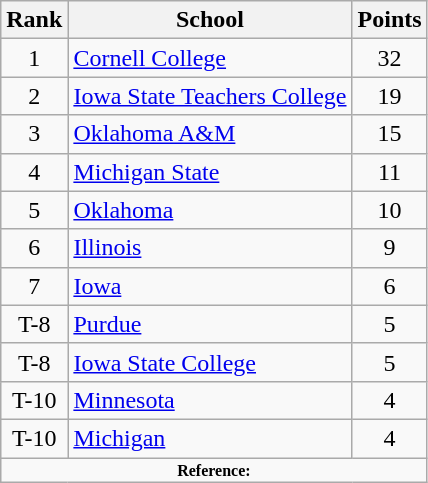<table class="wikitable" style="text-align:center">
<tr>
<th>Rank</th>
<th>School</th>
<th>Points</th>
</tr>
<tr>
<td>1</td>
<td align=left><a href='#'>Cornell College</a></td>
<td>32</td>
</tr>
<tr>
<td>2</td>
<td align=left><a href='#'>Iowa State Teachers College</a></td>
<td>19</td>
</tr>
<tr>
<td>3</td>
<td align=left><a href='#'>Oklahoma A&M</a></td>
<td>15</td>
</tr>
<tr>
<td>4</td>
<td align=left><a href='#'>Michigan State</a></td>
<td>11</td>
</tr>
<tr>
<td>5</td>
<td align=left><a href='#'>Oklahoma</a></td>
<td>10</td>
</tr>
<tr>
<td>6</td>
<td align=left><a href='#'>Illinois</a></td>
<td>9</td>
</tr>
<tr>
<td>7</td>
<td align=left><a href='#'>Iowa</a></td>
<td>6</td>
</tr>
<tr>
<td>T-8</td>
<td align=left><a href='#'>Purdue</a></td>
<td>5</td>
</tr>
<tr>
<td>T-8</td>
<td align=left><a href='#'>Iowa State College</a></td>
<td>5</td>
</tr>
<tr>
<td>T-10</td>
<td align=left><a href='#'>Minnesota</a></td>
<td>4</td>
</tr>
<tr>
<td>T-10</td>
<td align=left><a href='#'>Michigan</a></td>
<td>4</td>
</tr>
<tr>
<td colspan="3"  style="font-size:8pt; text-align:center;"><strong>Reference:</strong></td>
</tr>
</table>
